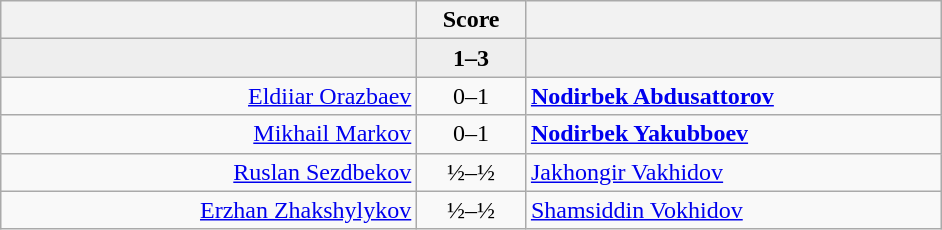<table class="wikitable" style="text-align: center; ">
<tr>
<th align="right" width="270"></th>
<th width="65">Score</th>
<th align="left" width="270"></th>
</tr>
<tr style="background:#eeeeee;">
<td align=right></td>
<td align=center><strong>1–3</strong></td>
<td align=left><strong></strong></td>
</tr>
<tr>
<td align=right><a href='#'>Eldiiar Orazbaev</a></td>
<td align=center>0–1</td>
<td align=left><strong><a href='#'>Nodirbek Abdusattorov</a></strong></td>
</tr>
<tr>
<td align=right><a href='#'>Mikhail Markov</a></td>
<td align=center>0–1</td>
<td align=left><strong><a href='#'>Nodirbek Yakubboev</a></strong></td>
</tr>
<tr>
<td align=right><a href='#'>Ruslan Sezdbekov</a></td>
<td align=center>½–½</td>
<td align=left><a href='#'>Jakhongir Vakhidov</a></td>
</tr>
<tr>
<td align=right><a href='#'>Erzhan Zhakshylykov</a></td>
<td align=center>½–½</td>
<td align=left><a href='#'>Shamsiddin Vokhidov</a></td>
</tr>
</table>
